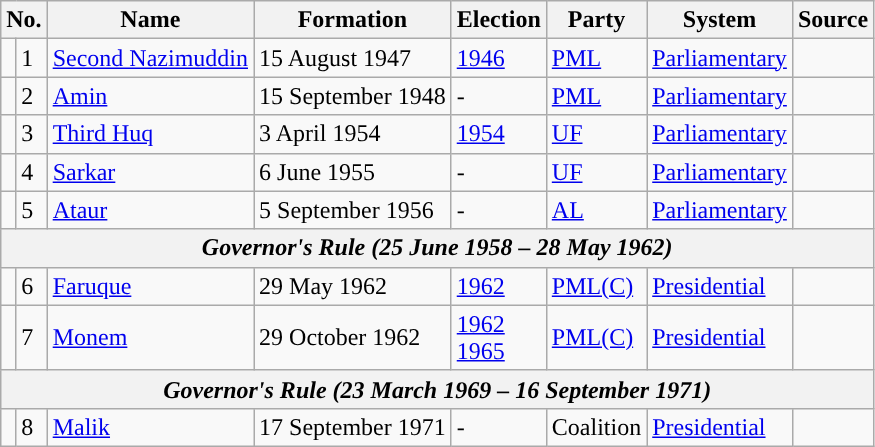<table class="wikitable sortable">
<tr>
<th colspan=2>No.</th>
<th>Name</th>
<th>Formation</th>
<th>Election</th>
<th>Party</th>
<th>System</th>
<th>Source</th>
</tr>
<tr>
<td align=center style="background-color:"></td>
<td>1</td>
<td><a href='#'>Second Nazimuddin</a></td>
<td>15 August 1947</td>
<td><a href='#'>1946</a></td>
<td><a href='#'>PML</a></td>
<td><a href='#'>Parliamentary</a></td>
<td></td>
</tr>
<tr>
<td align=center style="background-color:"></td>
<td>2</td>
<td><a href='#'>Amin</a></td>
<td>15 September 1948</td>
<td>-</td>
<td><a href='#'>PML</a></td>
<td><a href='#'>Parliamentary</a></td>
<td></td>
</tr>
<tr>
<td align=center style="background-color:"></td>
<td>3</td>
<td><a href='#'>Third Huq</a></td>
<td>3 April 1954</td>
<td><a href='#'>1954</a></td>
<td><a href='#'>UF</a></td>
<td><a href='#'>Parliamentary</a></td>
<td></td>
</tr>
<tr>
<td align=center style="background-color:"></td>
<td>4</td>
<td><a href='#'>Sarkar</a></td>
<td>6 June 1955</td>
<td>-</td>
<td><a href='#'>UF</a></td>
<td><a href='#'>Parliamentary</a></td>
<td></td>
</tr>
<tr>
<td align=center style="background-color:"></td>
<td>5</td>
<td><a href='#'>Ataur</a></td>
<td>5 September 1956</td>
<td>-</td>
<td><a href='#'>AL</a></td>
<td><a href='#'>Parliamentary</a></td>
<td></td>
</tr>
<tr>
<th colspan=8><em>Governor's Rule (25 June 1958 – 28 May 1962)</em></th>
</tr>
<tr>
<td align=center style="background-color:"></td>
<td>6</td>
<td><a href='#'>Faruque</a></td>
<td>29 May 1962</td>
<td><a href='#'>1962</a></td>
<td><a href='#'>PML(C)</a></td>
<td><a href='#'>Presidential</a></td>
<td></td>
</tr>
<tr>
<td align=center style="background-color:"></td>
<td>7</td>
<td><a href='#'>Monem</a></td>
<td>29 October 1962</td>
<td><a href='#'>1962</a><br><a href='#'>1965</a></td>
<td><a href='#'>PML(C)</a></td>
<td><a href='#'>Presidential</a></td>
<td></td>
</tr>
<tr>
<th colspan=8><em>Governor's Rule (23 March 1969 – 16 September 1971)</em></th>
</tr>
<tr>
<td align=center style="background-color:"></td>
<td>8</td>
<td><a href='#'>Malik</a></td>
<td>17 September 1971</td>
<td>-</td>
<td>Coalition</td>
<td><a href='#'>Presidential</a></td>
<td></td>
</tr>
</table>
